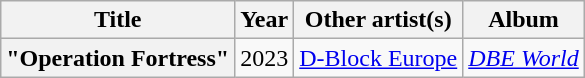<table class="wikitable plainrowheaders" style="text-align:center;">
<tr>
<th scope="col">Title</th>
<th scope="col">Year</th>
<th scope="col">Other artist(s)</th>
<th scope="col">Album</th>
</tr>
<tr>
<th scope="row">"Operation Fortress"</th>
<td rowspan="1">2023</td>
<td><a href='#'>D-Block Europe</a></td>
<td><em><a href='#'>DBE World</a></em></td>
</tr>
</table>
